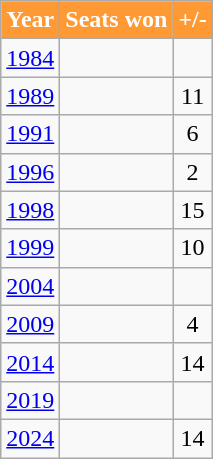<table class="wikitable sortable">
<tr>
<th style="background-color:#FF9933; color:white">Year</th>
<th style="background-color:#FF9933; color:white">Seats won</th>
<th style="background-color:#FF9933; color:white">+/-</th>
</tr>
<tr style="text-align:center;">
<td><a href='#'>1984</a></td>
<td></td>
<td></td>
</tr>
<tr style="text-align:center;">
<td><a href='#'>1989</a></td>
<td></td>
<td> 11</td>
</tr>
<tr style="text-align:center;">
<td><a href='#'>1991</a></td>
<td></td>
<td> 6</td>
</tr>
<tr style="text-align:center;">
<td><a href='#'>1996</a></td>
<td></td>
<td> 2</td>
</tr>
<tr style="text-align:center;">
<td><a href='#'>1998</a></td>
<td></td>
<td> 15</td>
</tr>
<tr style="text-align:center;">
<td><a href='#'>1999</a></td>
<td></td>
<td> 10</td>
</tr>
<tr style="text-align:center;">
<td><a href='#'>2004</a></td>
<td></td>
<td></td>
</tr>
<tr style="text-align:center;">
<td><a href='#'>2009</a></td>
<td></td>
<td> 4</td>
</tr>
<tr style="text-align:center;">
<td><a href='#'>2014</a></td>
<td></td>
<td> 14</td>
</tr>
<tr style="text-align:center;">
<td><a href='#'>2019</a></td>
<td></td>
<td></td>
</tr>
<tr style="text-align:center;">
<td><a href='#'>2024</a></td>
<td></td>
<td> 14</td>
</tr>
</table>
